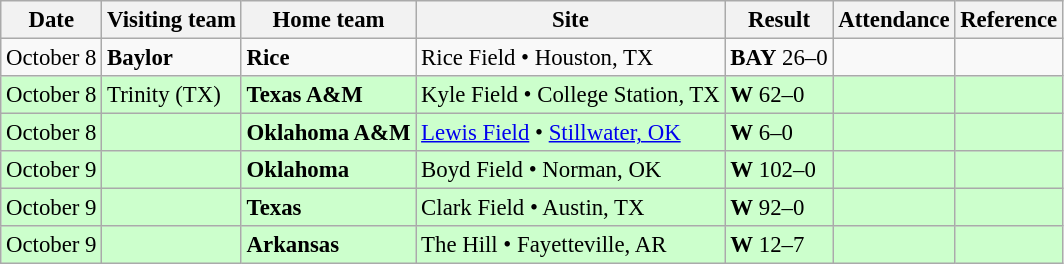<table class="wikitable" style="font-size:95%;">
<tr>
<th>Date</th>
<th>Visiting team</th>
<th>Home team</th>
<th>Site</th>
<th>Result</th>
<th>Attendance</th>
<th class="unsortable">Reference</th>
</tr>
<tr bgcolor=>
<td>October 8</td>
<td><strong>Baylor</strong></td>
<td><strong>Rice</strong></td>
<td>Rice Field • Houston, TX</td>
<td><strong>BAY</strong> 26–0</td>
<td></td>
<td></td>
</tr>
<tr bgcolor=ccffcc>
<td>October 8</td>
<td>Trinity (TX)</td>
<td><strong>Texas A&M</strong></td>
<td>Kyle Field • College Station, TX</td>
<td><strong>W</strong> 62–0</td>
<td></td>
<td></td>
</tr>
<tr bgcolor=ccffcc>
<td>October 8</td>
<td></td>
<td><strong>Oklahoma A&M</strong></td>
<td><a href='#'>Lewis Field</a> • <a href='#'>Stillwater, OK</a></td>
<td><strong>W</strong> 6–0</td>
<td></td>
<td></td>
</tr>
<tr bgcolor=ccffcc>
<td>October 9</td>
<td></td>
<td><strong>Oklahoma</strong></td>
<td>Boyd Field • Norman, OK</td>
<td><strong>W</strong> 102–0</td>
<td></td>
<td></td>
</tr>
<tr bgcolor=ccffcc>
<td>October 9</td>
<td></td>
<td><strong>Texas</strong></td>
<td>Clark Field • Austin, TX</td>
<td><strong>W</strong> 92–0</td>
<td></td>
<td></td>
</tr>
<tr bgcolor=ccffcc>
<td>October 9</td>
<td></td>
<td><strong>Arkansas</strong></td>
<td>The Hill • Fayetteville, AR</td>
<td><strong>W</strong> 12–7</td>
<td></td>
<td></td>
</tr>
</table>
